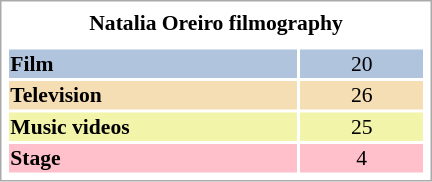<table class="infobox" style="width:20em; text-align:left; font-size:90%; vertical-align:middle; background-color:white;">
<tr>
<th colspan="2" style="text-align:center;">Natalia Oreiro filmography</th>
</tr>
<tr>
</tr>
<tr style="background-color:white;">
<td colspan="3" style="text-align:center;"></td>
</tr>
<tr>
<th style="background:#B0C4DE;">Film</th>
<td style="background:#B0C4DE;" colspan="2" align="center" width=70>20</td>
</tr>
<tr>
<th style="background:#F5DEB3;">Television</th>
<td style="background:#F5DEB3;" colspan="2" align="center" width=70>26</td>
</tr>
<tr>
<th style="background:#F2F5A9;">Music videos</th>
<td style="background:#F2F5A9;" colspan="2" align="center" width=70>25</td>
</tr>
<tr>
<th style="background:pink;">Stage</th>
<td style="background:pink;" colspan="2" align="center" width=70>4</td>
</tr>
</table>
